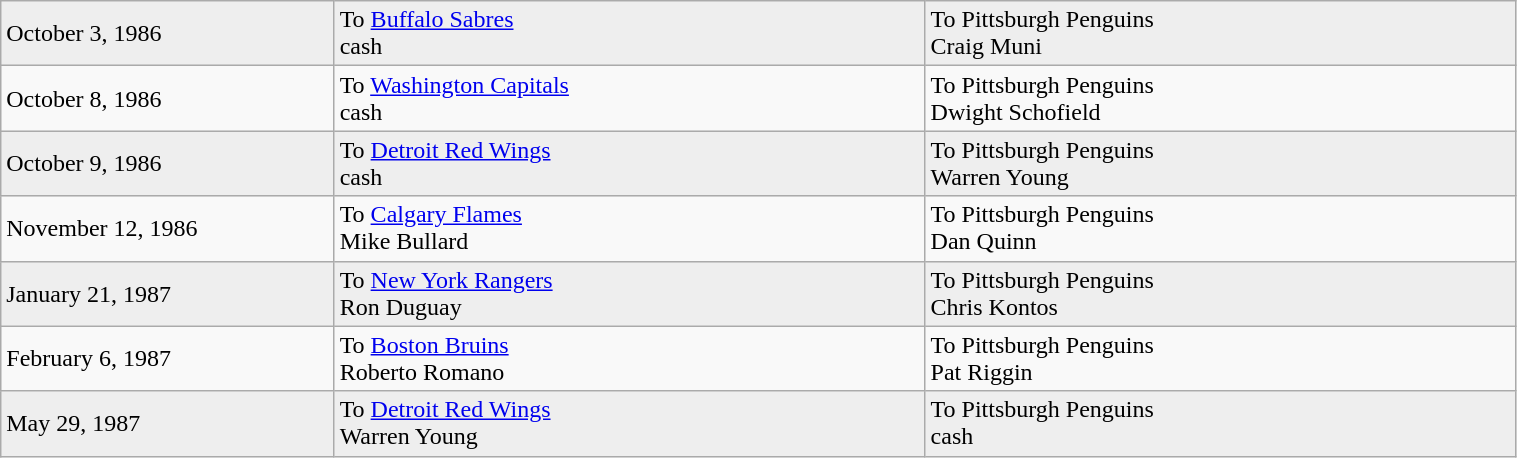<table class="wikitable" style="border:1px solid #999999; width:80%;">
<tr bgcolor="eeeeee">
<td style="width:22%;">October 3, 1986</td>
<td style="width:39%;" valign="top">To <a href='#'>Buffalo Sabres</a><br>cash</td>
<td style="width:39%;" valign="top">To Pittsburgh Penguins<br>Craig Muni</td>
</tr>
<tr>
<td style="width:22%;">October 8, 1986</td>
<td style="width:39%;" valign="top">To <a href='#'>Washington Capitals</a><br>cash</td>
<td style="width:39%;" valign="top">To Pittsburgh Penguins<br>Dwight Schofield</td>
</tr>
<tr bgcolor="eeeeee">
<td style="width:22%;">October 9, 1986</td>
<td style="width:39%;" valign="top">To <a href='#'>Detroit Red Wings</a><br>cash</td>
<td style="width:39%;" valign="top">To Pittsburgh Penguins<br>Warren Young</td>
</tr>
<tr>
<td style="width:22%;">November 12, 1986</td>
<td style="width:39%;" valign="top">To <a href='#'>Calgary Flames</a><br>Mike Bullard</td>
<td style="width:39%;" valign="top">To Pittsburgh Penguins<br>Dan Quinn</td>
</tr>
<tr bgcolor="eeeeee">
<td style="width:22%;">January 21, 1987</td>
<td style="width:39%;" valign="top">To <a href='#'>New York Rangers</a><br>Ron Duguay</td>
<td style="width:39%;" valign="top">To Pittsburgh Penguins<br>Chris Kontos</td>
</tr>
<tr>
<td style="width:22%;">February 6, 1987</td>
<td style="width:39%;" valign="top">To <a href='#'>Boston Bruins</a><br>Roberto Romano</td>
<td style="width:39%;" valign="top">To Pittsburgh Penguins<br>Pat Riggin</td>
</tr>
<tr bgcolor="eeeeee">
<td style="width:22%;">May 29, 1987</td>
<td style="width:39%;" valign="top">To <a href='#'>Detroit Red Wings</a><br>Warren Young</td>
<td style="width:39%;" valign="top">To Pittsburgh Penguins<br>cash</td>
</tr>
</table>
